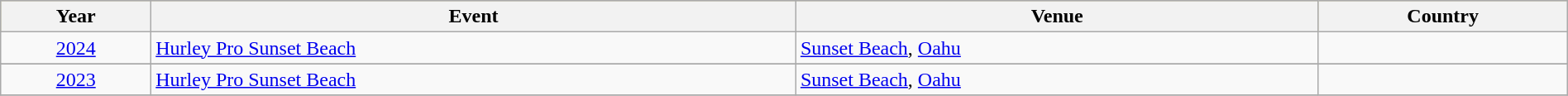<table class="wikitable" style="width: 100%;">
<tr bgcolor=#bdb76b>
<th>Year</th>
<th>Event</th>
<th>Venue</th>
<th>Country</th>
</tr>
<tr>
<td style=text-align:center><a href='#'>2024</a></td>
<td><a href='#'>Hurley Pro Sunset Beach</a></td>
<td><a href='#'>Sunset Beach</a>, <a href='#'>Oahu</a></td>
<td></td>
</tr>
<tr>
</tr>
<tr>
<td style=text-align:center><a href='#'>2023</a></td>
<td><a href='#'>Hurley Pro Sunset Beach</a></td>
<td><a href='#'>Sunset Beach</a>, <a href='#'>Oahu</a></td>
<td></td>
</tr>
<tr>
</tr>
</table>
